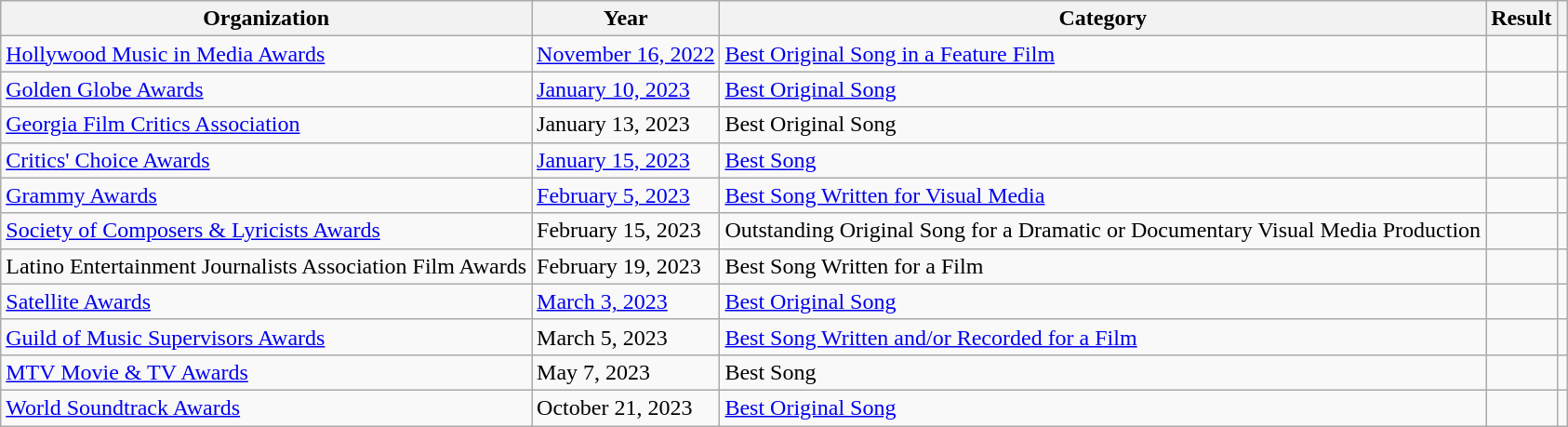<table class="wikitable">
<tr>
<th>Organization</th>
<th>Year</th>
<th>Category</th>
<th>Result</th>
<th scope="col" class="unsortable"></th>
</tr>
<tr>
<td><a href='#'>Hollywood Music in Media Awards</a></td>
<td><a href='#'>November 16, 2022</a></td>
<td><a href='#'>Best Original Song in a Feature Film</a></td>
<td></td>
<td align="center"></td>
</tr>
<tr>
<td><a href='#'>Golden Globe Awards</a></td>
<td><a href='#'>January 10, 2023</a></td>
<td><a href='#'>Best Original Song</a></td>
<td></td>
<td align="center"></td>
</tr>
<tr>
<td><a href='#'>Georgia Film Critics Association</a></td>
<td>January 13, 2023</td>
<td>Best Original Song</td>
<td></td>
<td align="center"></td>
</tr>
<tr>
<td><a href='#'>Critics' Choice Awards</a></td>
<td><a href='#'>January 15, 2023</a></td>
<td><a href='#'>Best Song</a></td>
<td></td>
<td align="center"></td>
</tr>
<tr>
<td><a href='#'>Grammy Awards</a></td>
<td><a href='#'>February 5, 2023</a></td>
<td><a href='#'>Best Song Written for Visual Media</a></td>
<td></td>
<td align="center"></td>
</tr>
<tr>
<td><a href='#'>Society of Composers & Lyricists Awards</a></td>
<td>February 15, 2023</td>
<td>Outstanding Original Song for a Dramatic or Documentary Visual Media Production</td>
<td></td>
<td align="center"></td>
</tr>
<tr>
<td>Latino Entertainment Journalists Association Film Awards</td>
<td>February 19, 2023</td>
<td>Best Song Written for a Film</td>
<td></td>
<td align="center"></td>
</tr>
<tr>
<td><a href='#'>Satellite Awards</a></td>
<td><a href='#'>March 3, 2023</a></td>
<td><a href='#'>Best Original Song</a></td>
<td></td>
<td align="center"></td>
</tr>
<tr>
<td><a href='#'>Guild of Music Supervisors Awards</a></td>
<td>March 5, 2023</td>
<td><a href='#'>Best Song Written and/or Recorded for a Film</a></td>
<td></td>
<td align="center"></td>
</tr>
<tr>
<td><a href='#'>MTV Movie & TV Awards</a></td>
<td>May 7, 2023</td>
<td>Best Song</td>
<td></td>
<td align="center"></td>
</tr>
<tr>
<td><a href='#'>World Soundtrack Awards</a></td>
<td>October 21, 2023</td>
<td><a href='#'>Best Original Song</a></td>
<td></td>
<td align="center"></td>
</tr>
</table>
